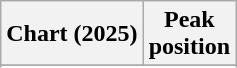<table class="wikitable sortable plainrowheaders" style="text-align:center">
<tr>
<th scope="col">Chart (2025)</th>
<th scope="col">Peak<br>position</th>
</tr>
<tr>
</tr>
<tr>
</tr>
<tr>
</tr>
</table>
